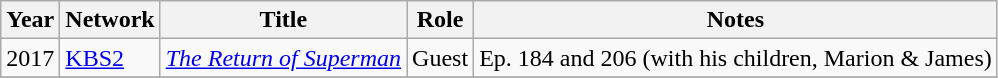<table class="wikitable sortable">
<tr>
<th>Year</th>
<th>Network</th>
<th>Title</th>
<th>Role</th>
<th class="unsortable">Notes</th>
</tr>
<tr>
<td>2017</td>
<td><a href='#'>KBS2</a></td>
<td><em><a href='#'>The Return of Superman</a></em></td>
<td>Guest</td>
<td>Ep. 184 and 206 (with his children, Marion & James)</td>
</tr>
<tr>
</tr>
</table>
